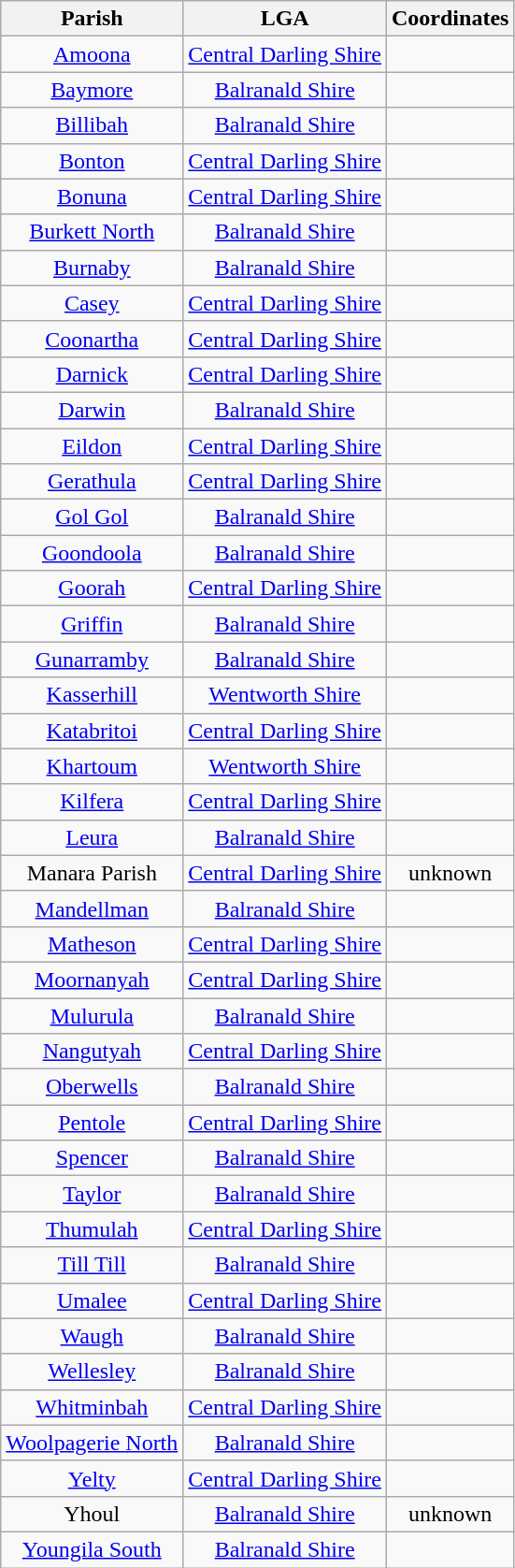<table class="wikitable" style="text-align:center">
<tr>
<th>Parish</th>
<th>LGA</th>
<th>Coordinates</th>
</tr>
<tr>
<td><a href='#'>Amoona</a></td>
<td><a href='#'>Central Darling Shire</a></td>
<td></td>
</tr>
<tr>
<td><a href='#'>Baymore</a></td>
<td><a href='#'>Balranald Shire</a></td>
<td></td>
</tr>
<tr>
<td><a href='#'>Billibah</a></td>
<td><a href='#'>Balranald Shire</a></td>
<td></td>
</tr>
<tr>
<td><a href='#'>Bonton</a></td>
<td><a href='#'>Central Darling Shire</a></td>
<td></td>
</tr>
<tr>
<td><a href='#'>Bonuna</a></td>
<td><a href='#'>Central Darling Shire</a></td>
<td></td>
</tr>
<tr>
<td><a href='#'>Burkett North</a></td>
<td><a href='#'>Balranald Shire</a></td>
<td></td>
</tr>
<tr>
<td><a href='#'>Burnaby</a></td>
<td><a href='#'>Balranald Shire</a></td>
<td></td>
</tr>
<tr>
<td><a href='#'>Casey</a></td>
<td><a href='#'>Central Darling Shire</a></td>
<td></td>
</tr>
<tr>
<td><a href='#'>Coonartha</a></td>
<td><a href='#'>Central Darling Shire</a></td>
<td></td>
</tr>
<tr>
<td><a href='#'>Darnick</a></td>
<td><a href='#'>Central Darling Shire</a></td>
<td></td>
</tr>
<tr>
<td><a href='#'>Darwin</a></td>
<td><a href='#'>Balranald Shire</a></td>
<td></td>
</tr>
<tr>
<td><a href='#'>Eildon</a></td>
<td><a href='#'>Central Darling Shire</a></td>
<td></td>
</tr>
<tr>
<td><a href='#'>Gerathula</a></td>
<td><a href='#'>Central Darling Shire</a></td>
<td></td>
</tr>
<tr>
<td><a href='#'>Gol Gol</a></td>
<td><a href='#'>Balranald Shire</a></td>
<td></td>
</tr>
<tr>
<td><a href='#'>Goondoola</a></td>
<td><a href='#'>Balranald Shire</a></td>
<td></td>
</tr>
<tr>
<td><a href='#'>Goorah</a></td>
<td><a href='#'>Central Darling Shire</a></td>
<td></td>
</tr>
<tr>
<td><a href='#'>Griffin</a></td>
<td><a href='#'>Balranald Shire</a></td>
<td></td>
</tr>
<tr>
<td><a href='#'>Gunarramby</a></td>
<td><a href='#'>Balranald Shire</a></td>
<td></td>
</tr>
<tr>
<td><a href='#'>Kasserhill</a></td>
<td><a href='#'>Wentworth Shire</a></td>
<td></td>
</tr>
<tr>
<td><a href='#'>Katabritoi</a></td>
<td><a href='#'>Central Darling Shire</a></td>
<td></td>
</tr>
<tr>
<td><a href='#'>Khartoum</a></td>
<td><a href='#'>Wentworth Shire</a></td>
<td></td>
</tr>
<tr>
<td><a href='#'>Kilfera</a></td>
<td><a href='#'>Central Darling Shire</a></td>
<td></td>
</tr>
<tr>
<td><a href='#'>Leura</a></td>
<td><a href='#'>Balranald Shire</a></td>
<td></td>
</tr>
<tr>
<td>Manara Parish</td>
<td><a href='#'>Central Darling Shire</a></td>
<td>unknown</td>
</tr>
<tr>
<td><a href='#'>Mandellman</a></td>
<td><a href='#'>Balranald Shire</a></td>
<td></td>
</tr>
<tr>
<td><a href='#'>Matheson</a></td>
<td><a href='#'>Central Darling Shire</a></td>
<td></td>
</tr>
<tr>
<td><a href='#'>Moornanyah</a></td>
<td><a href='#'>Central Darling Shire</a></td>
<td></td>
</tr>
<tr>
<td><a href='#'>Mulurula</a></td>
<td><a href='#'>Balranald Shire</a></td>
<td></td>
</tr>
<tr>
<td><a href='#'>Nangutyah</a></td>
<td><a href='#'>Central Darling Shire</a></td>
<td></td>
</tr>
<tr>
<td><a href='#'>Oberwells</a></td>
<td><a href='#'>Balranald Shire</a></td>
<td></td>
</tr>
<tr>
<td><a href='#'>Pentole</a></td>
<td><a href='#'>Central Darling Shire</a></td>
<td></td>
</tr>
<tr>
<td><a href='#'>Spencer</a></td>
<td><a href='#'>Balranald Shire</a></td>
<td></td>
</tr>
<tr>
<td><a href='#'>Taylor</a></td>
<td><a href='#'>Balranald Shire</a></td>
<td></td>
</tr>
<tr>
<td><a href='#'>Thumulah</a></td>
<td><a href='#'>Central Darling Shire</a></td>
<td></td>
</tr>
<tr>
<td><a href='#'>Till Till</a></td>
<td><a href='#'>Balranald Shire</a></td>
<td></td>
</tr>
<tr>
<td><a href='#'>Umalee</a></td>
<td><a href='#'>Central Darling Shire</a></td>
<td></td>
</tr>
<tr>
<td><a href='#'>Waugh</a></td>
<td><a href='#'>Balranald Shire</a></td>
<td></td>
</tr>
<tr>
<td><a href='#'>Wellesley</a></td>
<td><a href='#'>Balranald Shire</a></td>
<td></td>
</tr>
<tr>
<td><a href='#'>Whitminbah</a></td>
<td><a href='#'>Central Darling Shire</a></td>
<td></td>
</tr>
<tr>
<td><a href='#'>Woolpagerie North</a></td>
<td><a href='#'>Balranald Shire</a></td>
<td></td>
</tr>
<tr>
<td><a href='#'>Yelty</a></td>
<td><a href='#'>Central Darling Shire</a></td>
<td></td>
</tr>
<tr>
<td>Yhoul</td>
<td><a href='#'>Balranald Shire</a></td>
<td>unknown</td>
</tr>
<tr>
<td><a href='#'>Youngila South</a></td>
<td><a href='#'>Balranald Shire</a></td>
<td></td>
</tr>
</table>
